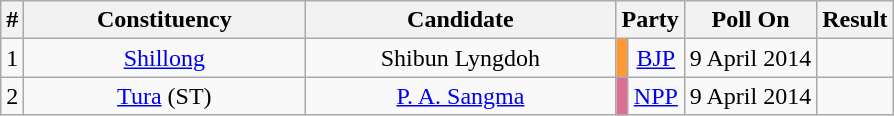<table class="wikitable sortable" style="text-align:center;">
<tr>
<th>#</th>
<th style="width:180px;">Constituency</th>
<th style="width:200px;">Candidate</th>
<th colspan="2">Party</th>
<th>Poll On</th>
<th>Result</th>
</tr>
<tr>
<td style="text-align:center;">1</td>
<td><a href='#'>Shillong</a></td>
<td>Shibun Lyngdoh</td>
<td bgcolor=#FF9933></td>
<td><a href='#'>BJP</a></td>
<td>9 April 2014</td>
<td></td>
</tr>
<tr>
<td style="text-align:center;">2</td>
<td><a href='#'>Tura</a> (ST)</td>
<td><a href='#'>P. A. Sangma</a></td>
<td bgcolor=#DB7093></td>
<td><a href='#'>NPP</a></td>
<td>9 April 2014</td>
<td></td>
</tr>
</table>
